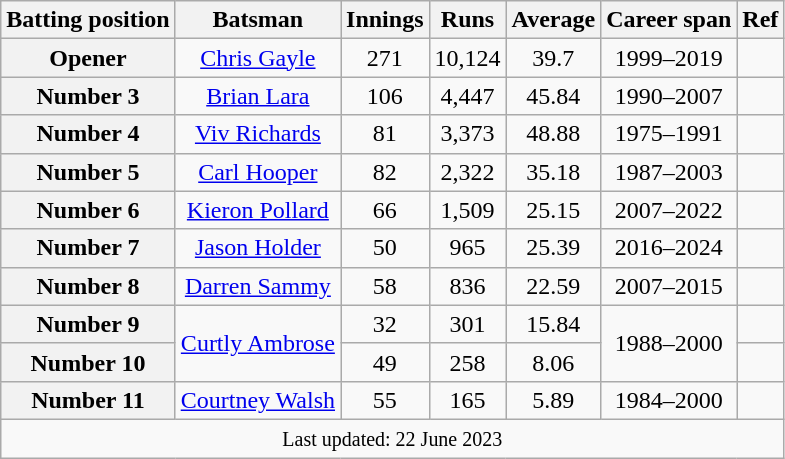<table class="wikitable sortable" style=text-align:center;>
<tr>
<th scope="col">Batting position</th>
<th scope="col">Batsman</th>
<th scope="col">Innings</th>
<th scope="col">Runs</th>
<th scope="col">Average</th>
<th scope="col">Career span</th>
<th scope="col">Ref</th>
</tr>
<tr>
<th scope=row style=text-align:center;>Opener</th>
<td><a href='#'>Chris Gayle</a></td>
<td>271</td>
<td>10,124</td>
<td>39.7</td>
<td>1999–2019</td>
<td></td>
</tr>
<tr>
<th scope=row style=text-align:center;>Number 3</th>
<td><a href='#'>Brian Lara</a></td>
<td>106</td>
<td>4,447</td>
<td>45.84</td>
<td>1990–2007</td>
<td></td>
</tr>
<tr>
<th scope=row style=text-align:center;>Number 4</th>
<td><a href='#'>Viv Richards</a></td>
<td>81</td>
<td>3,373</td>
<td>48.88</td>
<td>1975–1991</td>
<td></td>
</tr>
<tr>
<th scope=row style=text-align:center;>Number 5</th>
<td><a href='#'>Carl Hooper</a></td>
<td>82</td>
<td>2,322</td>
<td>35.18</td>
<td>1987–2003</td>
<td></td>
</tr>
<tr>
<th scope=row style=text-align:center;>Number 6</th>
<td><a href='#'>Kieron Pollard</a></td>
<td>66</td>
<td>1,509</td>
<td>25.15</td>
<td>2007–2022</td>
<td></td>
</tr>
<tr>
<th scope=row style=text-align:center;>Number 7</th>
<td><a href='#'>Jason Holder</a></td>
<td>50</td>
<td>965</td>
<td>25.39</td>
<td>2016–2024</td>
<td></td>
</tr>
<tr>
<th scope=row style=text-align:center;>Number 8</th>
<td><a href='#'>Darren Sammy</a></td>
<td>58</td>
<td>836</td>
<td>22.59</td>
<td>2007–2015</td>
<td></td>
</tr>
<tr>
<th scope=row style=text-align:center;>Number 9</th>
<td rowspan=2><a href='#'>Curtly Ambrose</a></td>
<td>32</td>
<td>301</td>
<td>15.84</td>
<td rowspan=2>1988–2000</td>
<td></td>
</tr>
<tr>
<th scope=row style=text-align:center;>Number 10</th>
<td>49</td>
<td>258</td>
<td>8.06</td>
<td></td>
</tr>
<tr>
<th scope=row style=text-align:center;>Number 11</th>
<td><a href='#'>Courtney Walsh</a></td>
<td>55</td>
<td>165</td>
<td>5.89</td>
<td>1984–2000</td>
<td></td>
</tr>
<tr>
<td colspan=7><small>Last updated: 22 June 2023</small></td>
</tr>
</table>
